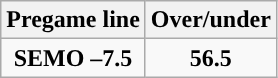<table class="wikitable">
<tr align="center">
<th>Pregame line</th>
<th>Over/under</th>
</tr>
<tr align="center">
<td><strong>SEMO –7.5</strong></td>
<td><strong>56.5</strong></td>
</tr>
</table>
